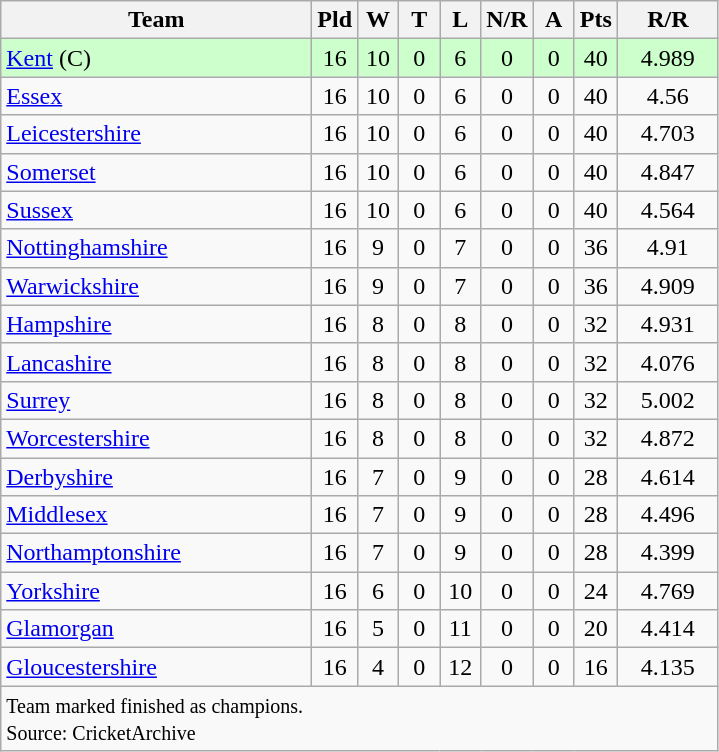<table class="wikitable" style="text-align: center;">
<tr>
<th width=200>Team</th>
<th width=20>Pld</th>
<th width=20>W</th>
<th width=20>T</th>
<th width=20>L</th>
<th width=20>N/R</th>
<th width=20>A</th>
<th width=20>Pts</th>
<th width=60>R/R</th>
</tr>
<tr bgcolor="#ccffcc">
<td align=left><a href='#'>Kent</a> (C)</td>
<td>16</td>
<td>10</td>
<td>0</td>
<td>6</td>
<td>0</td>
<td>0</td>
<td>40</td>
<td>4.989</td>
</tr>
<tr>
<td align=left><a href='#'>Essex</a></td>
<td>16</td>
<td>10</td>
<td>0</td>
<td>6</td>
<td>0</td>
<td>0</td>
<td>40</td>
<td>4.56</td>
</tr>
<tr>
<td align=left><a href='#'>Leicestershire</a></td>
<td>16</td>
<td>10</td>
<td>0</td>
<td>6</td>
<td>0</td>
<td>0</td>
<td>40</td>
<td>4.703</td>
</tr>
<tr>
<td align=left><a href='#'>Somerset</a></td>
<td>16</td>
<td>10</td>
<td>0</td>
<td>6</td>
<td>0</td>
<td>0</td>
<td>40</td>
<td>4.847</td>
</tr>
<tr>
<td align=left><a href='#'>Sussex</a></td>
<td>16</td>
<td>10</td>
<td>0</td>
<td>6</td>
<td>0</td>
<td>0</td>
<td>40</td>
<td>4.564</td>
</tr>
<tr>
<td align=left><a href='#'>Nottinghamshire</a></td>
<td>16</td>
<td>9</td>
<td>0</td>
<td>7</td>
<td>0</td>
<td>0</td>
<td>36</td>
<td>4.91</td>
</tr>
<tr>
<td align=left><a href='#'>Warwickshire</a></td>
<td>16</td>
<td>9</td>
<td>0</td>
<td>7</td>
<td>0</td>
<td>0</td>
<td>36</td>
<td>4.909</td>
</tr>
<tr>
<td align=left><a href='#'>Hampshire</a></td>
<td>16</td>
<td>8</td>
<td>0</td>
<td>8</td>
<td>0</td>
<td>0</td>
<td>32</td>
<td>4.931</td>
</tr>
<tr>
<td align=left><a href='#'>Lancashire</a></td>
<td>16</td>
<td>8</td>
<td>0</td>
<td>8</td>
<td>0</td>
<td>0</td>
<td>32</td>
<td>4.076</td>
</tr>
<tr>
<td align=left><a href='#'>Surrey</a></td>
<td>16</td>
<td>8</td>
<td>0</td>
<td>8</td>
<td>0</td>
<td>0</td>
<td>32</td>
<td>5.002</td>
</tr>
<tr>
<td align=left><a href='#'>Worcestershire</a></td>
<td>16</td>
<td>8</td>
<td>0</td>
<td>8</td>
<td>0</td>
<td>0</td>
<td>32</td>
<td>4.872</td>
</tr>
<tr>
<td align=left><a href='#'>Derbyshire</a></td>
<td>16</td>
<td>7</td>
<td>0</td>
<td>9</td>
<td>0</td>
<td>0</td>
<td>28</td>
<td>4.614</td>
</tr>
<tr>
<td align=left><a href='#'>Middlesex</a></td>
<td>16</td>
<td>7</td>
<td>0</td>
<td>9</td>
<td>0</td>
<td>0</td>
<td>28</td>
<td>4.496</td>
</tr>
<tr>
<td align=left><a href='#'>Northamptonshire</a></td>
<td>16</td>
<td>7</td>
<td>0</td>
<td>9</td>
<td>0</td>
<td>0</td>
<td>28</td>
<td>4.399</td>
</tr>
<tr>
<td align=left><a href='#'>Yorkshire</a></td>
<td>16</td>
<td>6</td>
<td>0</td>
<td>10</td>
<td>0</td>
<td>0</td>
<td>24</td>
<td>4.769</td>
</tr>
<tr>
<td align=left><a href='#'>Glamorgan</a></td>
<td>16</td>
<td>5</td>
<td>0</td>
<td>11</td>
<td>0</td>
<td>0</td>
<td>20</td>
<td>4.414</td>
</tr>
<tr>
<td align=left><a href='#'>Gloucestershire</a></td>
<td>16</td>
<td>4</td>
<td>0</td>
<td>12</td>
<td>0</td>
<td>0</td>
<td>16</td>
<td>4.135</td>
</tr>
<tr>
<td colspan="9" align="left"><small>Team marked  finished as champions.<br>Source: CricketArchive</small></td>
</tr>
</table>
